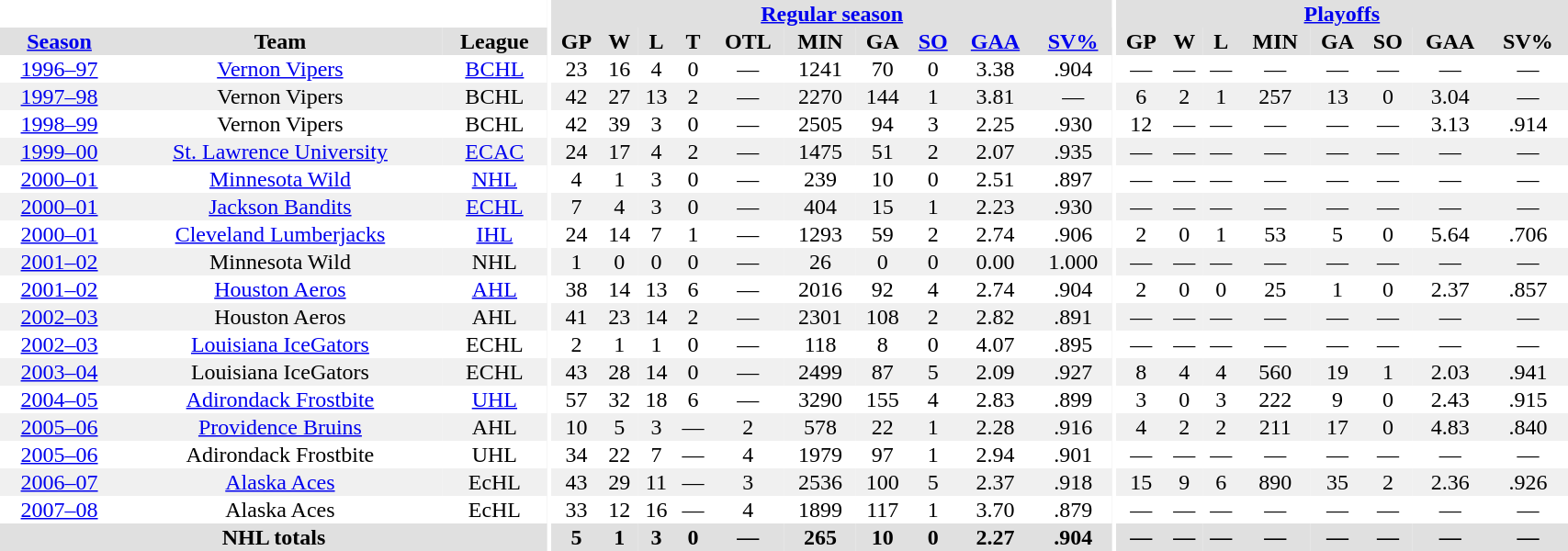<table border="0" cellpadding="1" cellspacing="0" style="width:90%; text-align:center;">
<tr bgcolor="#e0e0e0">
<th colspan="3" bgcolor="#ffffff"></th>
<th rowspan="99" bgcolor="#ffffff"></th>
<th colspan="10" bgcolor="#e0e0e0"><a href='#'>Regular season</a></th>
<th rowspan="99" bgcolor="#ffffff"></th>
<th colspan="8" bgcolor="#e0e0e0"><a href='#'>Playoffs</a></th>
</tr>
<tr bgcolor="#e0e0e0">
<th><a href='#'>Season</a></th>
<th>Team</th>
<th>League</th>
<th>GP</th>
<th>W</th>
<th>L</th>
<th>T</th>
<th>OTL</th>
<th>MIN</th>
<th>GA</th>
<th><a href='#'>SO</a></th>
<th><a href='#'>GAA</a></th>
<th><a href='#'>SV%</a></th>
<th>GP</th>
<th>W</th>
<th>L</th>
<th>MIN</th>
<th>GA</th>
<th>SO</th>
<th>GAA</th>
<th>SV%</th>
</tr>
<tr>
<td><a href='#'>1996–97</a></td>
<td><a href='#'>Vernon Vipers</a></td>
<td><a href='#'>BCHL</a></td>
<td>23</td>
<td>16</td>
<td>4</td>
<td>0</td>
<td>—</td>
<td>1241</td>
<td>70</td>
<td>0</td>
<td>3.38</td>
<td>.904</td>
<td>—</td>
<td>—</td>
<td>—</td>
<td>—</td>
<td>—</td>
<td>—</td>
<td>—</td>
<td>—</td>
</tr>
<tr bgcolor="#f0f0f0">
<td><a href='#'>1997–98</a></td>
<td>Vernon Vipers</td>
<td>BCHL</td>
<td>42</td>
<td>27</td>
<td>13</td>
<td>2</td>
<td>—</td>
<td>2270</td>
<td>144</td>
<td>1</td>
<td>3.81</td>
<td>—</td>
<td>6</td>
<td>2</td>
<td>1</td>
<td>257</td>
<td>13</td>
<td>0</td>
<td>3.04</td>
<td>—</td>
</tr>
<tr>
<td><a href='#'>1998–99</a></td>
<td>Vernon Vipers</td>
<td>BCHL</td>
<td>42</td>
<td>39</td>
<td>3</td>
<td>0</td>
<td>—</td>
<td>2505</td>
<td>94</td>
<td>3</td>
<td>2.25</td>
<td>.930</td>
<td>12</td>
<td>—</td>
<td>—</td>
<td>—</td>
<td>—</td>
<td>—</td>
<td>3.13</td>
<td>.914</td>
</tr>
<tr bgcolor="#f0f0f0">
<td><a href='#'>1999–00</a></td>
<td><a href='#'>St. Lawrence University</a></td>
<td><a href='#'>ECAC</a></td>
<td>24</td>
<td>17</td>
<td>4</td>
<td>2</td>
<td>—</td>
<td>1475</td>
<td>51</td>
<td>2</td>
<td>2.07</td>
<td>.935</td>
<td>—</td>
<td>—</td>
<td>—</td>
<td>—</td>
<td>—</td>
<td>—</td>
<td>—</td>
<td>—</td>
</tr>
<tr>
<td><a href='#'>2000–01</a></td>
<td><a href='#'>Minnesota Wild</a></td>
<td><a href='#'>NHL</a></td>
<td>4</td>
<td>1</td>
<td>3</td>
<td>0</td>
<td>—</td>
<td>239</td>
<td>10</td>
<td>0</td>
<td>2.51</td>
<td>.897</td>
<td>—</td>
<td>—</td>
<td>—</td>
<td>—</td>
<td>—</td>
<td>—</td>
<td>—</td>
<td>—</td>
</tr>
<tr bgcolor="#f0f0f0">
<td><a href='#'>2000–01</a></td>
<td><a href='#'>Jackson Bandits</a></td>
<td><a href='#'>ECHL</a></td>
<td>7</td>
<td>4</td>
<td>3</td>
<td>0</td>
<td>—</td>
<td>404</td>
<td>15</td>
<td>1</td>
<td>2.23</td>
<td>.930</td>
<td>—</td>
<td>—</td>
<td>—</td>
<td>—</td>
<td>—</td>
<td>—</td>
<td>—</td>
<td>—</td>
</tr>
<tr>
<td><a href='#'>2000–01</a></td>
<td><a href='#'>Cleveland Lumberjacks</a></td>
<td><a href='#'>IHL</a></td>
<td>24</td>
<td>14</td>
<td>7</td>
<td>1</td>
<td>—</td>
<td>1293</td>
<td>59</td>
<td>2</td>
<td>2.74</td>
<td>.906</td>
<td>2</td>
<td>0</td>
<td>1</td>
<td>53</td>
<td>5</td>
<td>0</td>
<td>5.64</td>
<td>.706</td>
</tr>
<tr bgcolor="#f0f0f0">
<td><a href='#'>2001–02</a></td>
<td>Minnesota Wild</td>
<td>NHL</td>
<td>1</td>
<td>0</td>
<td>0</td>
<td>0</td>
<td>—</td>
<td>26</td>
<td>0</td>
<td>0</td>
<td>0.00</td>
<td>1.000</td>
<td>—</td>
<td>—</td>
<td>—</td>
<td>—</td>
<td>—</td>
<td>—</td>
<td>—</td>
<td>—</td>
</tr>
<tr>
<td><a href='#'>2001–02</a></td>
<td><a href='#'>Houston Aeros</a></td>
<td><a href='#'>AHL</a></td>
<td>38</td>
<td>14</td>
<td>13</td>
<td>6</td>
<td>—</td>
<td>2016</td>
<td>92</td>
<td>4</td>
<td>2.74</td>
<td>.904</td>
<td>2</td>
<td>0</td>
<td>0</td>
<td>25</td>
<td>1</td>
<td>0</td>
<td>2.37</td>
<td>.857</td>
</tr>
<tr bgcolor="#f0f0f0">
<td><a href='#'>2002–03</a></td>
<td>Houston Aeros</td>
<td>AHL</td>
<td>41</td>
<td>23</td>
<td>14</td>
<td>2</td>
<td>—</td>
<td>2301</td>
<td>108</td>
<td>2</td>
<td>2.82</td>
<td>.891</td>
<td>—</td>
<td>—</td>
<td>—</td>
<td>—</td>
<td>—</td>
<td>—</td>
<td>—</td>
<td>—</td>
</tr>
<tr>
<td><a href='#'>2002–03</a></td>
<td><a href='#'>Louisiana IceGators</a></td>
<td>ECHL</td>
<td>2</td>
<td>1</td>
<td>1</td>
<td>0</td>
<td>—</td>
<td>118</td>
<td>8</td>
<td>0</td>
<td>4.07</td>
<td>.895</td>
<td>—</td>
<td>—</td>
<td>—</td>
<td>—</td>
<td>—</td>
<td>—</td>
<td>—</td>
<td>—</td>
</tr>
<tr bgcolor="#f0f0f0">
<td><a href='#'>2003–04</a></td>
<td>Louisiana IceGators</td>
<td>ECHL</td>
<td>43</td>
<td>28</td>
<td>14</td>
<td>0</td>
<td>—</td>
<td>2499</td>
<td>87</td>
<td>5</td>
<td>2.09</td>
<td>.927</td>
<td>8</td>
<td>4</td>
<td>4</td>
<td>560</td>
<td>19</td>
<td>1</td>
<td>2.03</td>
<td>.941</td>
</tr>
<tr>
<td><a href='#'>2004–05</a></td>
<td><a href='#'>Adirondack Frostbite</a></td>
<td><a href='#'>UHL</a></td>
<td>57</td>
<td>32</td>
<td>18</td>
<td>6</td>
<td>—</td>
<td>3290</td>
<td>155</td>
<td>4</td>
<td>2.83</td>
<td>.899</td>
<td>3</td>
<td>0</td>
<td>3</td>
<td>222</td>
<td>9</td>
<td>0</td>
<td>2.43</td>
<td>.915</td>
</tr>
<tr bgcolor="#f0f0f0">
<td><a href='#'>2005–06</a></td>
<td><a href='#'>Providence Bruins</a></td>
<td>AHL</td>
<td>10</td>
<td>5</td>
<td>3</td>
<td>—</td>
<td>2</td>
<td>578</td>
<td>22</td>
<td>1</td>
<td>2.28</td>
<td>.916</td>
<td>4</td>
<td>2</td>
<td>2</td>
<td>211</td>
<td>17</td>
<td>0</td>
<td>4.83</td>
<td>.840</td>
</tr>
<tr>
<td><a href='#'>2005–06</a></td>
<td>Adirondack Frostbite</td>
<td>UHL</td>
<td>34</td>
<td>22</td>
<td>7</td>
<td>—</td>
<td>4</td>
<td>1979</td>
<td>97</td>
<td>1</td>
<td>2.94</td>
<td>.901</td>
<td>—</td>
<td>—</td>
<td>—</td>
<td>—</td>
<td>—</td>
<td>—</td>
<td>—</td>
<td>—</td>
</tr>
<tr bgcolor="#f0f0f0">
<td><a href='#'>2006–07</a></td>
<td><a href='#'>Alaska Aces</a></td>
<td>EcHL</td>
<td>43</td>
<td>29</td>
<td>11</td>
<td>—</td>
<td>3</td>
<td>2536</td>
<td>100</td>
<td>5</td>
<td>2.37</td>
<td>.918</td>
<td>15</td>
<td>9</td>
<td>6</td>
<td>890</td>
<td>35</td>
<td>2</td>
<td>2.36</td>
<td>.926</td>
</tr>
<tr>
<td><a href='#'>2007–08</a></td>
<td>Alaska Aces</td>
<td>EcHL</td>
<td>33</td>
<td>12</td>
<td>16</td>
<td>—</td>
<td>4</td>
<td>1899</td>
<td>117</td>
<td>1</td>
<td>3.70</td>
<td>.879</td>
<td>—</td>
<td>—</td>
<td>—</td>
<td>—</td>
<td>—</td>
<td>—</td>
<td>—</td>
<td>—</td>
</tr>
<tr bgcolor="#e0e0e0">
<th colspan=3>NHL totals</th>
<th>5</th>
<th>1</th>
<th>3</th>
<th>0</th>
<th>—</th>
<th>265</th>
<th>10</th>
<th>0</th>
<th>2.27</th>
<th>.904</th>
<th>—</th>
<th>—</th>
<th>—</th>
<th>—</th>
<th>—</th>
<th>—</th>
<th>—</th>
<th>—</th>
</tr>
</table>
